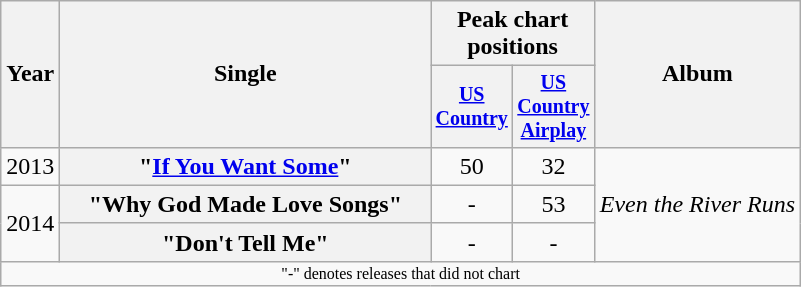<table class="wikitable plainrowheaders" style="text-align:center;">
<tr>
<th rowspan="2">Year</th>
<th rowspan="2" style="width:15em;">Single</th>
<th colspan="2">Peak chart<br>positions</th>
<th rowspan="2">Album</th>
</tr>
<tr style="font-size:smaller;">
<th style="width:45px;"><a href='#'>US Country</a></th>
<th style="width:45px;"><a href='#'>US Country Airplay</a></th>
</tr>
<tr>
<td>2013</td>
<th scope="row">"<a href='#'>If You Want Some</a>"</th>
<td>50</td>
<td>32</td>
<td style="text-align:left;" rowspan="3"><em>Even the River Runs</em></td>
</tr>
<tr>
<td rowspan="2">2014</td>
<th scope="row">"Why God Made Love Songs"</th>
<td>-</td>
<td>53</td>
</tr>
<tr>
<th scope="row">"Don't Tell Me"</th>
<td>-</td>
<td>-</td>
</tr>
<tr>
<td colspan="5" style="font-size:8pt">"-" denotes releases that did not chart</td>
</tr>
</table>
